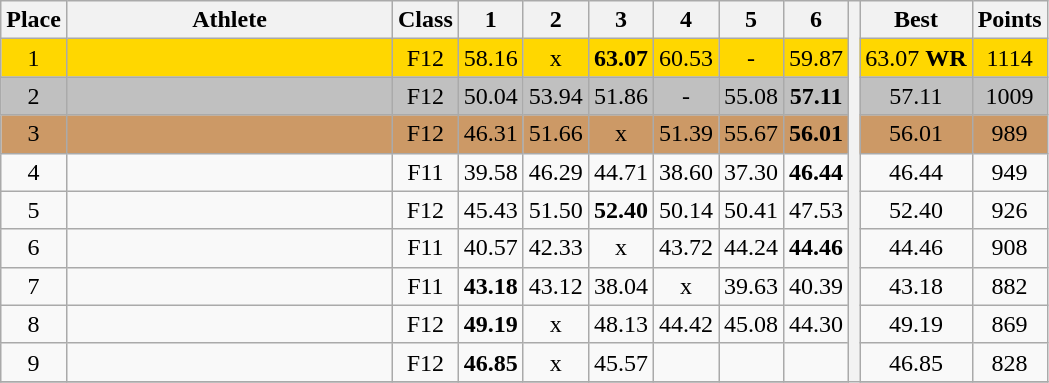<table class="wikitable" style="text-align:center">
<tr>
<th>Place</th>
<th width=210>Athlete</th>
<th>Class</th>
<th>1</th>
<th>2</th>
<th>3</th>
<th>4</th>
<th>5</th>
<th>6</th>
<th rowspan=20></th>
<th>Best</th>
<th>Points</th>
</tr>
<tr bgcolor=gold>
<td>1</td>
<td align=left></td>
<td>F12</td>
<td>58.16</td>
<td>x</td>
<td><strong>63.07</strong></td>
<td>60.53</td>
<td>-</td>
<td>59.87</td>
<td>63.07 <strong>WR</strong></td>
<td>1114</td>
</tr>
<tr bgcolor=silver>
<td>2</td>
<td align=left></td>
<td>F12</td>
<td>50.04</td>
<td>53.94</td>
<td>51.86</td>
<td>-</td>
<td>55.08</td>
<td><strong>57.11</strong></td>
<td>57.11</td>
<td>1009</td>
</tr>
<tr bgcolor=cc9966>
<td>3</td>
<td align=left></td>
<td>F12</td>
<td>46.31</td>
<td>51.66</td>
<td>x</td>
<td>51.39</td>
<td>55.67</td>
<td><strong>56.01</strong></td>
<td>56.01</td>
<td>989</td>
</tr>
<tr>
<td>4</td>
<td align=left></td>
<td>F11</td>
<td>39.58</td>
<td>46.29</td>
<td>44.71</td>
<td>38.60</td>
<td>37.30</td>
<td><strong>46.44</strong></td>
<td>46.44</td>
<td>949</td>
</tr>
<tr>
<td>5</td>
<td align=left></td>
<td>F12</td>
<td>45.43</td>
<td>51.50</td>
<td><strong>52.40</strong></td>
<td>50.14</td>
<td>50.41</td>
<td>47.53</td>
<td>52.40</td>
<td>926</td>
</tr>
<tr>
<td>6</td>
<td align=left></td>
<td>F11</td>
<td>40.57</td>
<td>42.33</td>
<td>x</td>
<td>43.72</td>
<td>44.24</td>
<td><strong>44.46</strong></td>
<td>44.46</td>
<td>908</td>
</tr>
<tr>
<td>7</td>
<td align=left></td>
<td>F11</td>
<td><strong>43.18</strong></td>
<td>43.12</td>
<td>38.04</td>
<td>x</td>
<td>39.63</td>
<td>40.39</td>
<td>43.18</td>
<td>882</td>
</tr>
<tr>
<td>8</td>
<td align=left></td>
<td>F12</td>
<td><strong>49.19</strong></td>
<td>x</td>
<td>48.13</td>
<td>44.42</td>
<td>45.08</td>
<td>44.30</td>
<td>49.19</td>
<td>869</td>
</tr>
<tr>
<td>9</td>
<td align=left></td>
<td>F12</td>
<td><strong>46.85</strong></td>
<td>x</td>
<td>45.57</td>
<td></td>
<td></td>
<td></td>
<td>46.85</td>
<td>828</td>
</tr>
<tr>
</tr>
</table>
